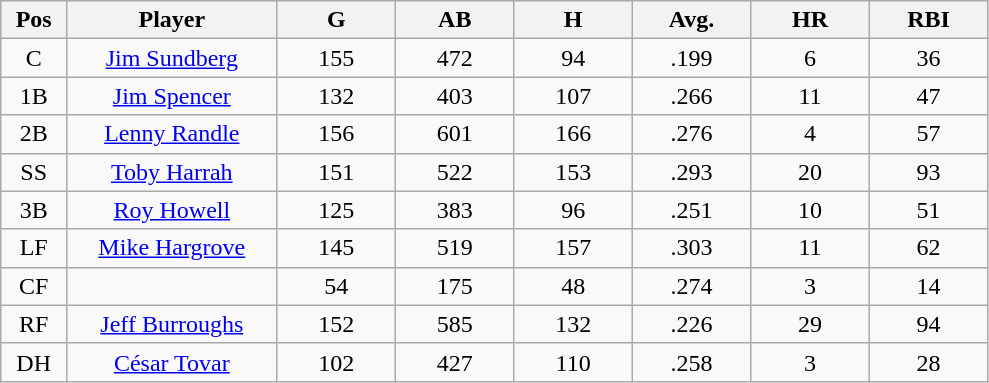<table class="wikitable sortable">
<tr>
<th bgcolor="#DDDDFF" width="5%">Pos</th>
<th bgcolor="#DDDDFF" width="16%">Player</th>
<th bgcolor="#DDDDFF" width="9%">G</th>
<th bgcolor="#DDDDFF" width="9%">AB</th>
<th bgcolor="#DDDDFF" width="9%">H</th>
<th bgcolor="#DDDDFF" width="9%">Avg.</th>
<th bgcolor="#DDDDFF" width="9%">HR</th>
<th bgcolor="#DDDDFF" width="9%">RBI</th>
</tr>
<tr align="center">
<td>C</td>
<td><a href='#'>Jim Sundberg</a></td>
<td>155</td>
<td>472</td>
<td>94</td>
<td>.199</td>
<td>6</td>
<td>36</td>
</tr>
<tr align="center">
<td>1B</td>
<td><a href='#'>Jim Spencer</a></td>
<td>132</td>
<td>403</td>
<td>107</td>
<td>.266</td>
<td>11</td>
<td>47</td>
</tr>
<tr align="center">
<td>2B</td>
<td><a href='#'>Lenny Randle</a></td>
<td>156</td>
<td>601</td>
<td>166</td>
<td>.276</td>
<td>4</td>
<td>57</td>
</tr>
<tr align="center">
<td>SS</td>
<td><a href='#'>Toby Harrah</a></td>
<td>151</td>
<td>522</td>
<td>153</td>
<td>.293</td>
<td>20</td>
<td>93</td>
</tr>
<tr align="center">
<td>3B</td>
<td><a href='#'>Roy Howell</a></td>
<td>125</td>
<td>383</td>
<td>96</td>
<td>.251</td>
<td>10</td>
<td>51</td>
</tr>
<tr align="center">
<td>LF</td>
<td><a href='#'>Mike Hargrove</a></td>
<td>145</td>
<td>519</td>
<td>157</td>
<td>.303</td>
<td>11</td>
<td>62</td>
</tr>
<tr align="center">
<td>CF</td>
<td></td>
<td>54</td>
<td>175</td>
<td>48</td>
<td>.274</td>
<td>3</td>
<td>14</td>
</tr>
<tr align="center">
<td>RF</td>
<td><a href='#'>Jeff Burroughs</a></td>
<td>152</td>
<td>585</td>
<td>132</td>
<td>.226</td>
<td>29</td>
<td>94</td>
</tr>
<tr align="center">
<td>DH</td>
<td><a href='#'>César Tovar</a></td>
<td>102</td>
<td>427</td>
<td>110</td>
<td>.258</td>
<td>3</td>
<td>28</td>
</tr>
</table>
